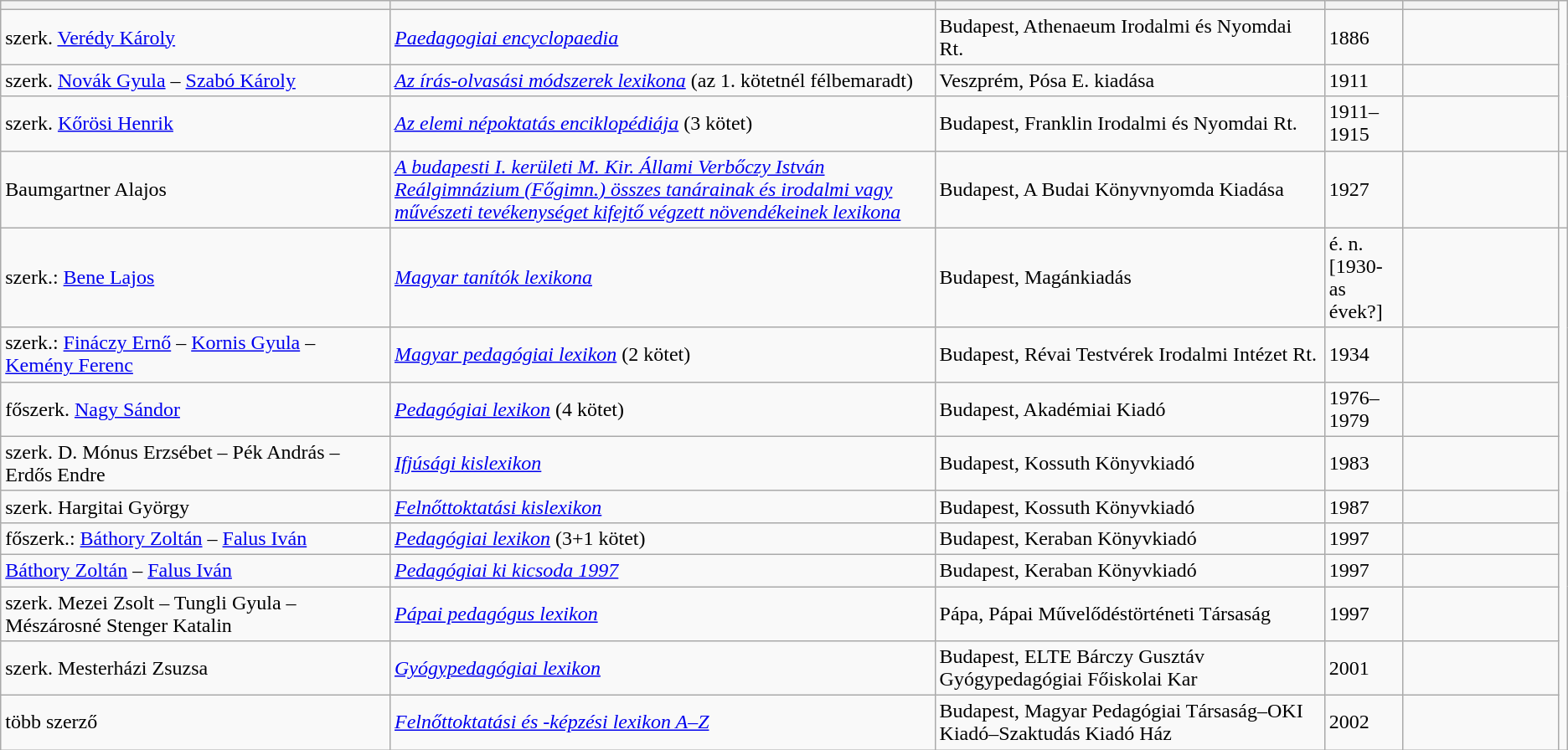<table class="wikitable sortable">
<tr>
<th bgcolor="#DAA520" width="25%"></th>
<th bgcolor="#DAA520" width="35%"></th>
<th bgcolor="#DAA520" width="25%"></th>
<th bgcolor="#DAA520" width="5%"></th>
<th bgcolor="#DAA520" width="10%"></th>
</tr>
<tr>
<td>szerk. <a href='#'>Verédy Károly</a></td>
<td><em><a href='#'>Paedagogiai encyclopaedia</a></em></td>
<td>Budapest, Athenaeum Irodalmi és Nyomdai Rt.</td>
<td>1886</td>
<td></td>
</tr>
<tr>
<td>szerk. <a href='#'>Novák Gyula</a> – <a href='#'>Szabó Károly</a></td>
<td><em><a href='#'>Az írás-olvasási módszerek lexikona</a></em> (az 1. kötetnél félbemaradt)</td>
<td>Veszprém, Pósa E. kiadása</td>
<td>1911</td>
<td></td>
</tr>
<tr>
<td>szerk. <a href='#'>Kőrösi Henrik</a></td>
<td><em><a href='#'>Az elemi népoktatás enciklopédiája</a></em> (3 kötet)</td>
<td>Budapest, Franklin Irodalmi és Nyomdai Rt.</td>
<td>1911–1915</td>
<td></td>
</tr>
<tr>
<td>Baumgartner Alajos</td>
<td><em><a href='#'>A budapesti I. kerületi M. Kir. Állami Verbőczy István Reálgimnázium (Főgimn.) összes tanárainak és irodalmi vagy művészeti tevékenységet kifejtő végzett növendékeinek lexikona</a></em></td>
<td>Budapest, A Budai Könyvnyomda Kiadása</td>
<td>1927</td>
<td></td>
<td></td>
</tr>
<tr>
<td>szerk.: <a href='#'>Bene Lajos</a></td>
<td><em><a href='#'>Magyar tanítók lexikona</a></em></td>
<td>Budapest, Magánkiadás</td>
<td>é. n. [1930-as évek?]</td>
<td></td>
</tr>
<tr>
<td>szerk.: <a href='#'>Fináczy Ernő</a> – <a href='#'>Kornis Gyula</a> – <a href='#'>Kemény Ferenc</a></td>
<td><em><a href='#'>Magyar pedagógiai lexikon</a></em> (2 kötet)</td>
<td>Budapest, Révai Testvérek Irodalmi Intézet Rt.</td>
<td>1934</td>
<td></td>
</tr>
<tr>
<td>főszerk. <a href='#'>Nagy Sándor</a></td>
<td><em><a href='#'>Pedagógiai lexikon</a></em> (4 kötet)</td>
<td>Budapest, Akadémiai Kiadó</td>
<td>1976–1979</td>
<td></td>
</tr>
<tr>
<td>szerk.  D. Mónus Erzsébet – Pék András – Erdős Endre</td>
<td><em><a href='#'>Ifjúsági kislexikon</a></em></td>
<td>Budapest, Kossuth Könyvkiadó</td>
<td>1983</td>
<td></td>
</tr>
<tr>
<td>szerk. Hargitai György</td>
<td><em><a href='#'>Felnőttoktatási kislexikon</a></em></td>
<td>Budapest, Kossuth Könyvkiadó</td>
<td>1987</td>
<td></td>
</tr>
<tr>
<td>főszerk.: <a href='#'>Báthory Zoltán</a> – <a href='#'>Falus Iván</a></td>
<td><em><a href='#'>Pedagógiai lexikon</a></em> (3+1 kötet)</td>
<td>Budapest, Keraban Könyvkiadó</td>
<td>1997</td>
<td></td>
</tr>
<tr>
<td><a href='#'>Báthory Zoltán</a> – <a href='#'>Falus Iván</a></td>
<td><em><a href='#'>Pedagógiai ki kicsoda 1997</a></em></td>
<td>Budapest, Keraban Könyvkiadó</td>
<td>1997</td>
<td></td>
</tr>
<tr>
<td>szerk. Mezei Zsolt – Tungli Gyula – Mészárosné Stenger Katalin</td>
<td><em><a href='#'>Pápai pedagógus lexikon</a></em></td>
<td>Pápa, Pápai Művelődéstörténeti Társaság</td>
<td>1997</td>
<td></td>
</tr>
<tr>
<td>szerk. Mesterházi Zsuzsa</td>
<td><em><a href='#'>Gyógypedagógiai lexikon</a></em></td>
<td>Budapest, ELTE Bárczy Gusztáv Gyógypedagógiai Főiskolai Kar</td>
<td>2001</td>
<td></td>
</tr>
<tr>
<td>több szerző</td>
<td><em><a href='#'>Felnőttoktatási és -képzési lexikon A–Z</a></em></td>
<td>Budapest, Magyar Pedagógiai Társaság–OKI Kiadó–Szaktudás Kiadó Ház</td>
<td>2002</td>
<td></td>
</tr>
</table>
